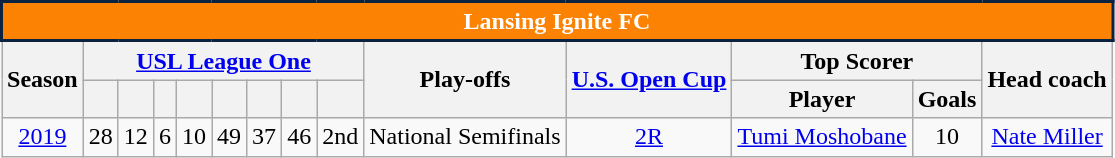<table class="wikitable" style="text-align: center">
<tr>
<td rowspan="1" colspan="15" style="color:#FFFFFF; background:#FC8204; border:2px solid #0B2240;" text-align: "center;" valign="middle"><strong>Lansing Ignite FC</strong></td>
</tr>
<tr>
<th scope="col" rowspan="2">Season</th>
<th colspan=8 class="unsortable"><a href='#'>USL League One</a></th>
<th scope="col" rowspan="2" class="unsortable">Play-offs</th>
<th scope="col" rowspan="2" class="unsortable"><a href='#'>U.S. Open Cup</a></th>
<th scope="col" colspan="2" class="unsortable">Top Scorer </th>
<th scope="col" rowspan="2" class="unsortable">Head coach</th>
</tr>
<tr>
<th></th>
<th></th>
<th></th>
<th></th>
<th></th>
<th></th>
<th></th>
<th></th>
<th class="unsortable">Player</th>
<th class="unsortable">Goals</th>
</tr>
<tr>
<td><a href='#'>2019</a></td>
<td>28</td>
<td>12</td>
<td>6</td>
<td>10</td>
<td>49</td>
<td>37</td>
<td>46</td>
<td>2nd</td>
<td>National Semifinals</td>
<td><a href='#'>2R</a></td>
<td> <a href='#'>Tumi Moshobane</a></td>
<td>10</td>
<td> <a href='#'>Nate Miller</a></td>
</tr>
</table>
